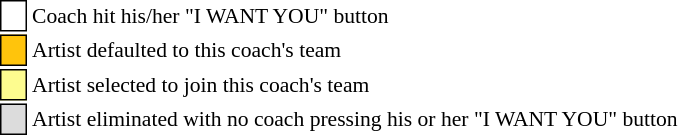<table class="toccolours" style="font-size: 90%; white-space: nowrap;">
<tr>
<td style="background-color:white; border: 1px solid black;"> <strong></strong> </td>
<td>Coach hit his/her "I WANT YOU" button</td>
</tr>
<tr>
<td style="background-color:#FFC40C; border: 1px solid black">    </td>
<td>Artist defaulted to this coach's team</td>
</tr>
<tr>
<td style="background-color:#fdfc8f; border: 1px solid black;">    </td>
<td style="padding-right: 8px">Artist selected to join this coach's team</td>
</tr>
<tr>
<td style="background-color:#DCDCDC; border: 1px solid black">    </td>
<td>Artist eliminated with no coach pressing his or her "I WANT YOU" button</td>
</tr>
</table>
